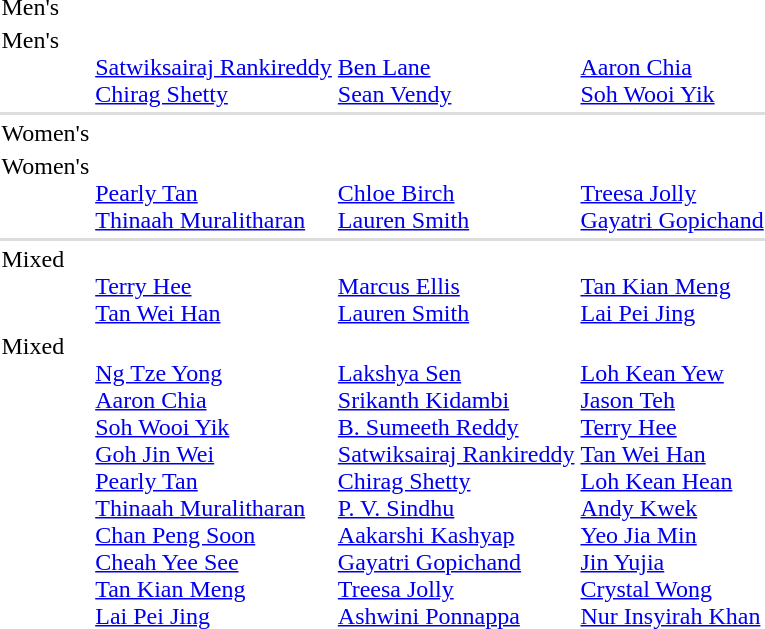<table>
<tr>
<td>Men's </td>
<td></td>
<td></td>
<td></td>
</tr>
<tr valign="top">
<td>Men's </td>
<td><br><a href='#'>Satwiksairaj Rankireddy</a><br><a href='#'>Chirag Shetty</a></td>
<td><br><a href='#'>Ben Lane</a><br><a href='#'>Sean Vendy</a></td>
<td><br><a href='#'>Aaron Chia</a><br><a href='#'>Soh Wooi Yik</a></td>
</tr>
<tr bgcolor=#DDDDDD>
<td colspan=4></td>
</tr>
<tr>
<td>Women's </td>
<td></td>
<td></td>
<td></td>
</tr>
<tr valign="top">
<td>Women's </td>
<td><br><a href='#'>Pearly Tan</a><br><a href='#'>Thinaah Muralitharan</a></td>
<td><br><a href='#'>Chloe Birch</a><br><a href='#'>Lauren Smith</a></td>
<td><br><a href='#'>Treesa Jolly</a><br><a href='#'>Gayatri Gopichand</a></td>
</tr>
<tr bgcolor=#DDDDDD>
<td colspan=4></td>
</tr>
<tr valign="top">
<td>Mixed </td>
<td><br><a href='#'>Terry Hee</a><br><a href='#'>Tan Wei Han</a></td>
<td><br><a href='#'>Marcus Ellis</a><br><a href='#'>Lauren Smith</a></td>
<td><br><a href='#'>Tan Kian Meng</a><br><a href='#'>Lai Pei Jing</a></td>
</tr>
<tr valign="top">
<td>Mixed </td>
<td><br><a href='#'>Ng Tze Yong</a><br><a href='#'>Aaron Chia</a><br><a href='#'>Soh Wooi Yik</a><br><a href='#'>Goh Jin Wei</a><br><a href='#'>Pearly Tan</a><br><a href='#'>Thinaah Muralitharan</a><br><a href='#'>Chan Peng Soon</a><br><a href='#'>Cheah Yee See</a><br><a href='#'>Tan Kian Meng</a><br><a href='#'>Lai Pei Jing</a></td>
<td><br><a href='#'>Lakshya Sen</a><br><a href='#'>Srikanth Kidambi</a><br><a href='#'>B. Sumeeth Reddy</a><br><a href='#'>Satwiksairaj Rankireddy</a><br><a href='#'>Chirag Shetty</a><br><a href='#'>P. V. Sindhu</a><br><a href='#'>Aakarshi Kashyap</a><br><a href='#'>Gayatri Gopichand</a><br><a href='#'>Treesa Jolly</a><br><a href='#'>Ashwini Ponnappa</a></td>
<td><br><a href='#'>Loh Kean Yew</a><br><a href='#'>Jason Teh</a> <br><a href='#'>Terry Hee</a><br><a href='#'>Tan Wei Han</a><br> <a href='#'>Loh Kean Hean</a><br><a href='#'>Andy Kwek</a><br><a href='#'>Yeo Jia Min</a><br><a href='#'>Jin Yujia</a><br><a href='#'>Crystal Wong</a><br><a href='#'>Nur Insyirah Khan</a></td>
</tr>
</table>
